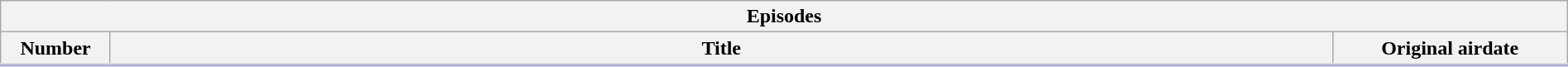<table class="wikitable collapsible collapsed" style="width:100%; background:#FFF;">
<tr>
<th colspan=3>Episodes</th>
</tr>
<tr style="border-bottom:3px solid #CCF">
<th width="7%">Number</th>
<th>Title</th>
<th width="15%">Original airdate</th>
</tr>
<tr>
</tr>
</table>
